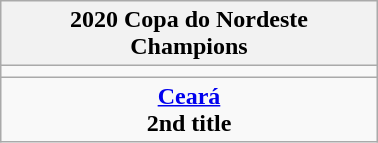<table class="wikitable" style="text-align: center; margin: 0 auto; width: 20%">
<tr>
<th>2020 Copa do Nordeste<br>Champions</th>
</tr>
<tr>
<td></td>
</tr>
<tr>
<td><strong><a href='#'>Ceará</a></strong><br><strong>2nd title</strong></td>
</tr>
</table>
